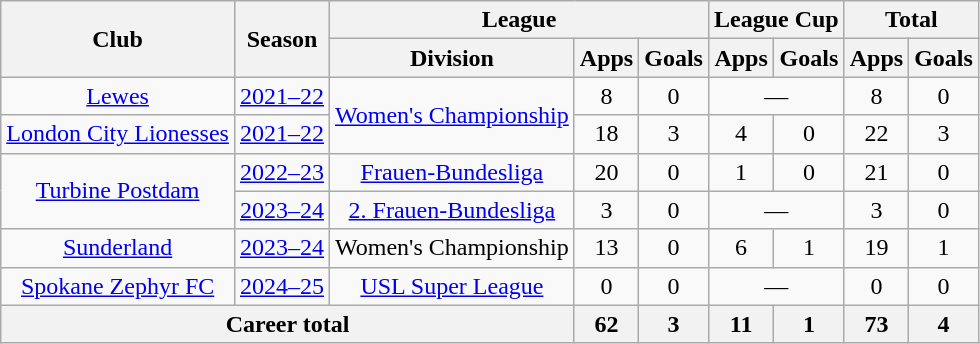<table class="wikitable" style="text-align:center">
<tr>
<th rowspan="2">Club</th>
<th rowspan="2">Season</th>
<th colspan="3">League</th>
<th colspan="2">League Cup</th>
<th colspan="2">Total</th>
</tr>
<tr>
<th>Division</th>
<th>Apps</th>
<th>Goals</th>
<th>Apps</th>
<th>Goals</th>
<th>Apps</th>
<th>Goals</th>
</tr>
<tr>
<td><a href='#'>Lewes</a></td>
<td><a href='#'>2021–22</a></td>
<td rowspan="2"><a href='#'>Women's Championship</a></td>
<td>8</td>
<td>0</td>
<td colspan="2">—</td>
<td>8</td>
<td>0</td>
</tr>
<tr>
<td><a href='#'>London City Lionesses</a></td>
<td><a href='#'>2021–22</a></td>
<td>18</td>
<td>3</td>
<td>4</td>
<td>0</td>
<td>22</td>
<td>3</td>
</tr>
<tr>
<td rowspan="2"><a href='#'>Turbine Postdam</a></td>
<td><a href='#'>2022–23</a></td>
<td><a href='#'>Frauen-Bundesliga</a></td>
<td>20</td>
<td>0</td>
<td>1</td>
<td>0</td>
<td>21</td>
<td>0</td>
</tr>
<tr>
<td><a href='#'>2023–24</a></td>
<td><a href='#'>2. Frauen-Bundesliga</a></td>
<td>3</td>
<td>0</td>
<td colspan="2">—</td>
<td>3</td>
<td>0</td>
</tr>
<tr>
<td><a href='#'>Sunderland</a></td>
<td><a href='#'>2023–24</a></td>
<td>Women's Championship</td>
<td>13</td>
<td>0</td>
<td>6</td>
<td>1</td>
<td>19</td>
<td>1</td>
</tr>
<tr>
<td><a href='#'>Spokane Zephyr FC</a></td>
<td><a href='#'>2024–25</a></td>
<td><a href='#'>USL Super League</a></td>
<td>0</td>
<td>0</td>
<td colspan="2">—</td>
<td>0</td>
<td>0</td>
</tr>
<tr>
<th colspan="3">Career total</th>
<th>62</th>
<th>3</th>
<th>11</th>
<th>1</th>
<th>73</th>
<th>4</th>
</tr>
</table>
